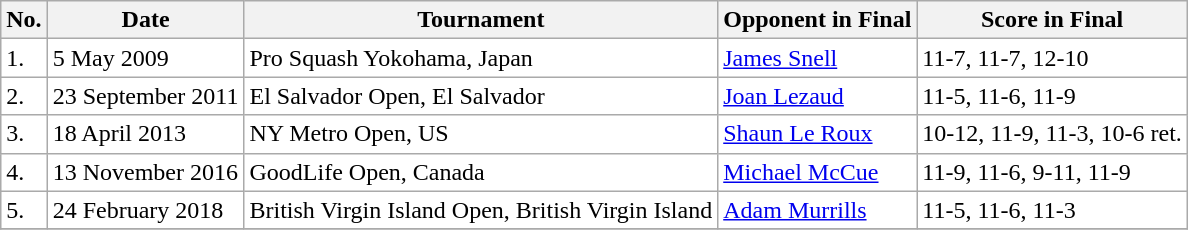<table class="sortable wikitable">
<tr>
<th>No.</th>
<th>Date</th>
<th>Tournament</th>
<th>Opponent in Final</th>
<th>Score in Final</th>
</tr>
<tr style="background:White;">
<td>1.</td>
<td>5 May 2009</td>
<td>Pro Squash Yokohama, Japan</td>
<td> <a href='#'>James Snell</a></td>
<td>11-7, 11-7, 12-10</td>
</tr>
<tr style="background:White;">
<td>2.</td>
<td>23 September 2011</td>
<td>El Salvador Open, El Salvador</td>
<td> <a href='#'>Joan Lezaud</a></td>
<td>11-5, 11-6, 11-9</td>
</tr>
<tr style="background:White;">
<td>3.</td>
<td>18 April 2013</td>
<td>NY Metro Open, US</td>
<td> <a href='#'>Shaun Le Roux</a></td>
<td>10-12, 11-9, 11-3, 10-6 ret.</td>
</tr>
<tr style="background:White;">
<td>4.</td>
<td>13 November 2016</td>
<td>GoodLife Open, Canada</td>
<td> <a href='#'>Michael McCue</a></td>
<td>11-9, 11-6, 9-11, 11-9</td>
</tr>
<tr style="background:White;">
<td>5.</td>
<td>24 February 2018</td>
<td>British Virgin Island Open, British Virgin Island</td>
<td> <a href='#'>Adam Murrills</a></td>
<td>11-5, 11-6, 11-3</td>
</tr>
<tr style="background:White;">
</tr>
</table>
